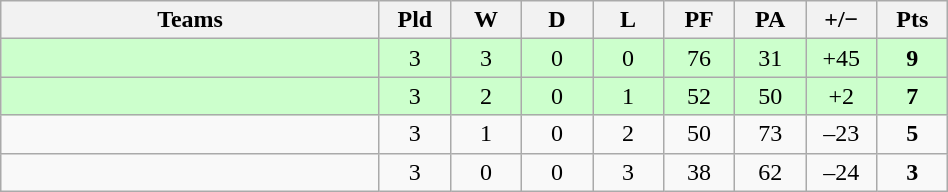<table class="wikitable" style="text-align: center;">
<tr>
<th width="245">Teams</th>
<th width="40">Pld</th>
<th width="40">W</th>
<th width="40">D</th>
<th width="40">L</th>
<th width="40">PF</th>
<th width="40">PA</th>
<th width="40">+/−</th>
<th width="40">Pts</th>
</tr>
<tr bgcolor=ccffcc>
<td align=left></td>
<td>3</td>
<td>3</td>
<td>0</td>
<td>0</td>
<td>76</td>
<td>31</td>
<td>+45</td>
<td><strong>9</strong></td>
</tr>
<tr bgcolor=ccffcc>
<td align=left></td>
<td>3</td>
<td>2</td>
<td>0</td>
<td>1</td>
<td>52</td>
<td>50</td>
<td>+2</td>
<td><strong>7</strong></td>
</tr>
<tr>
<td align=left></td>
<td>3</td>
<td>1</td>
<td>0</td>
<td>2</td>
<td>50</td>
<td>73</td>
<td>–23</td>
<td><strong>5</strong></td>
</tr>
<tr>
<td align=left></td>
<td>3</td>
<td>0</td>
<td>0</td>
<td>3</td>
<td>38</td>
<td>62</td>
<td>–24</td>
<td><strong>3</strong></td>
</tr>
</table>
